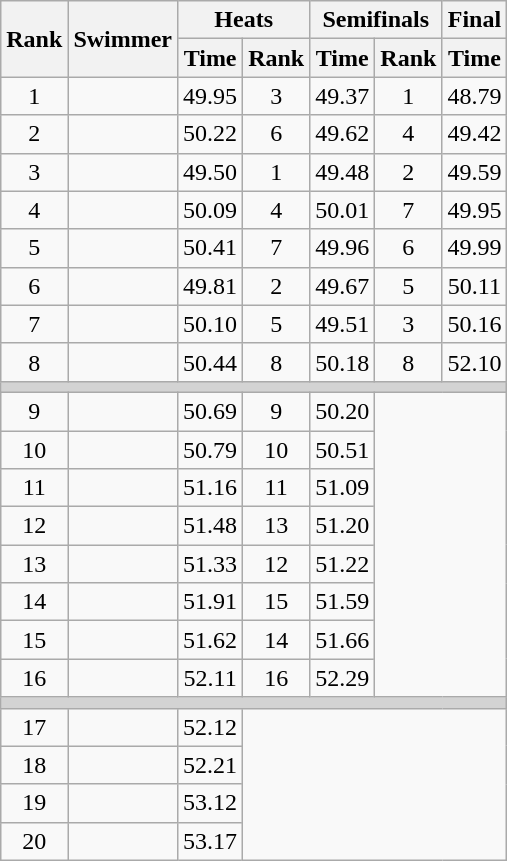<table class="wikitable" style="text-align:center;">
<tr>
<th rowspan="2">Rank</th>
<th rowspan="2">Swimmer</th>
<th colspan="2">Heats</th>
<th colspan="2">Semifinals</th>
<th>Final</th>
</tr>
<tr>
<th>Time</th>
<th>Rank</th>
<th>Time</th>
<th>Rank</th>
<th>Time</th>
</tr>
<tr>
<td>1</td>
<td align="left"></td>
<td>49.95</td>
<td>3</td>
<td>49.37</td>
<td>1</td>
<td>48.79 </td>
</tr>
<tr>
<td>2</td>
<td align="left"></td>
<td>50.22</td>
<td>6</td>
<td>49.62</td>
<td>4</td>
<td>49.42</td>
</tr>
<tr>
<td>3</td>
<td align="left"></td>
<td>49.50</td>
<td>1</td>
<td>49.48</td>
<td>2</td>
<td>49.59</td>
</tr>
<tr>
<td>4</td>
<td align="left"></td>
<td>50.09</td>
<td>4</td>
<td>50.01</td>
<td>7</td>
<td>49.95</td>
</tr>
<tr>
<td>5</td>
<td align="left"></td>
<td>50.41</td>
<td>7</td>
<td>49.96</td>
<td>6</td>
<td>49.99</td>
</tr>
<tr>
<td>6</td>
<td align="left"></td>
<td>49.81</td>
<td>2</td>
<td>49.67</td>
<td>5</td>
<td>50.11</td>
</tr>
<tr>
<td>7</td>
<td align="left"></td>
<td>50.10</td>
<td>5</td>
<td>49.51</td>
<td>3</td>
<td>50.16</td>
</tr>
<tr>
<td>8</td>
<td align="left"></td>
<td>50.44</td>
<td>8</td>
<td>50.18</td>
<td>8</td>
<td>52.10</td>
</tr>
<tr>
<td colspan=7 bgcolor=lightgray></td>
</tr>
<tr>
<td>9</td>
<td align="left"></td>
<td>50.69</td>
<td>9</td>
<td>50.20</td>
<td colspan="2" rowspan=8></td>
</tr>
<tr>
<td>10</td>
<td align="left"></td>
<td>50.79</td>
<td>10</td>
<td>50.51</td>
</tr>
<tr>
<td>11</td>
<td align="left"></td>
<td>51.16</td>
<td>11</td>
<td>51.09</td>
</tr>
<tr>
<td>12</td>
<td align="left"></td>
<td>51.48</td>
<td>13</td>
<td>51.20</td>
</tr>
<tr>
<td>13</td>
<td align="left"></td>
<td>51.33</td>
<td>12</td>
<td>51.22</td>
</tr>
<tr>
<td>14</td>
<td align="left"></td>
<td>51.91</td>
<td>15</td>
<td>51.59</td>
</tr>
<tr>
<td>15</td>
<td align="left"></td>
<td>51.62</td>
<td>14</td>
<td>51.66</td>
</tr>
<tr>
<td>16</td>
<td align="left"></td>
<td>52.11</td>
<td>16</td>
<td>52.29</td>
</tr>
<tr>
<td colspan=7 bgcolor=lightgray></td>
</tr>
<tr>
<td>17</td>
<td align="left"></td>
<td>52.12</td>
<td colspan=4 rowspan=4></td>
</tr>
<tr>
<td>18</td>
<td align="left"></td>
<td>52.21</td>
</tr>
<tr>
<td>19</td>
<td align="left"></td>
<td>53.12</td>
</tr>
<tr>
<td>20</td>
<td align="left"></td>
<td>53.17</td>
</tr>
</table>
